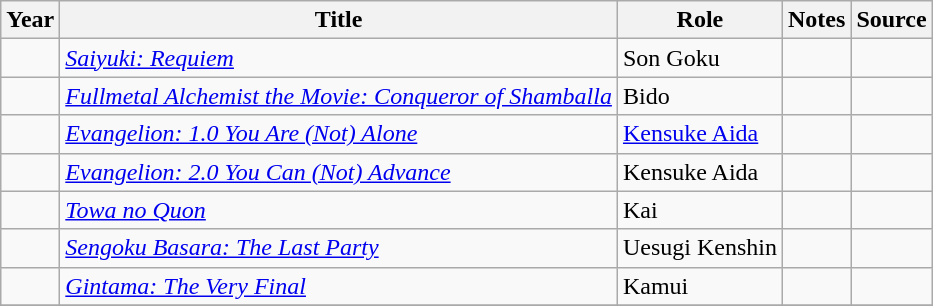<table class="wikitable sortable plainrowheaders">
<tr>
<th>Year</th>
<th>Title</th>
<th>Role</th>
<th class="unsortable">Notes</th>
<th class="unsortable">Source</th>
</tr>
<tr>
<td></td>
<td><em><a href='#'>Saiyuki: Requiem</a></em></td>
<td>Son Goku</td>
<td></td>
<td></td>
</tr>
<tr>
<td></td>
<td><em><a href='#'>Fullmetal Alchemist the Movie: Conqueror of Shamballa</a></em></td>
<td>Bido</td>
<td></td>
<td></td>
</tr>
<tr>
<td></td>
<td><em><a href='#'>Evangelion: 1.0 You Are (Not) Alone</a></em></td>
<td><a href='#'>Kensuke Aida</a></td>
<td></td>
<td></td>
</tr>
<tr>
<td></td>
<td><em><a href='#'>Evangelion: 2.0 You Can (Not) Advance</a></em></td>
<td>Kensuke Aida</td>
<td></td>
<td></td>
</tr>
<tr>
<td></td>
<td><em><a href='#'>Towa no Quon</a></em></td>
<td>Kai</td>
<td></td>
<td></td>
</tr>
<tr>
<td></td>
<td><em><a href='#'>Sengoku Basara: The Last Party</a></em></td>
<td>Uesugi Kenshin</td>
<td></td>
<td></td>
</tr>
<tr>
<td></td>
<td><em><a href='#'>Gintama: The Very Final</a></em></td>
<td>Kamui</td>
<td></td>
<td></td>
</tr>
<tr>
</tr>
</table>
